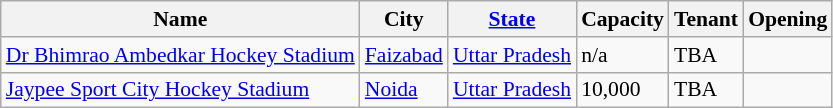<table class="wikitable sortable collapsible static-row-numbers" style="font-size: 90%">
<tr>
<th>Name</th>
<th>City</th>
<th><a href='#'>State</a></th>
<th>Capacity</th>
<th>Tenant</th>
<th>Opening</th>
</tr>
<tr>
<td><a href='#'>Dr Bhimrao Ambedkar Hockey Stadium</a></td>
<td><a href='#'>Faizabad</a></td>
<td><a href='#'>Uttar Pradesh</a></td>
<td>n/a</td>
<td>TBA</td>
<td></td>
</tr>
<tr>
<td><a href='#'>Jaypee Sport City Hockey Stadium</a></td>
<td><a href='#'>Noida</a></td>
<td><a href='#'>Uttar Pradesh</a></td>
<td>10,000</td>
<td>TBA</td>
<td></td>
</tr>
</table>
